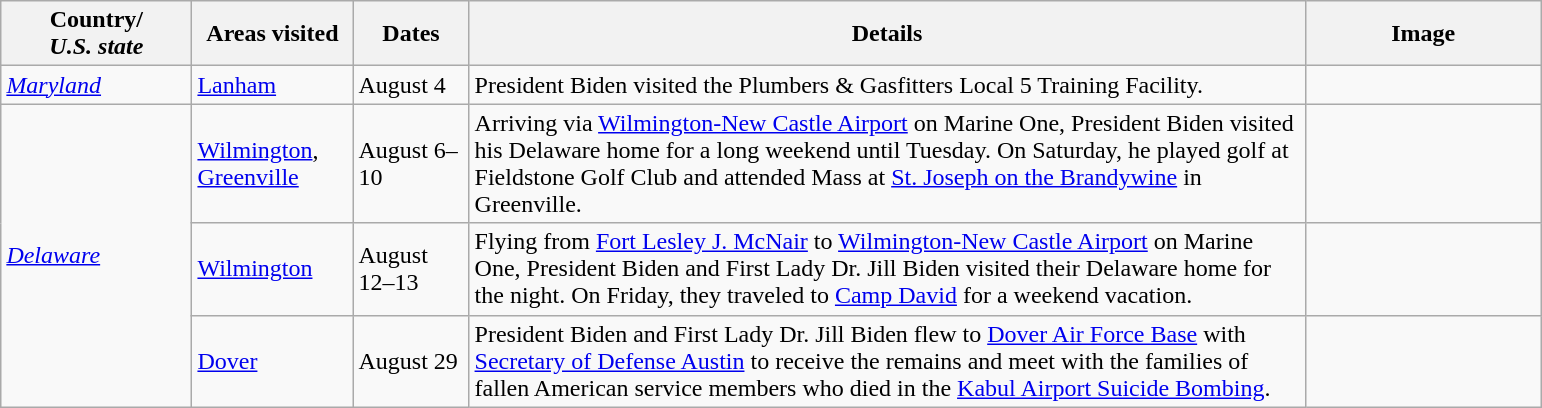<table class="wikitable" style="margin: 1em auto 1em auto">
<tr>
<th width="120">Country/<br><em>U.S. state</em></th>
<th width="100">Areas visited</th>
<th width="70">Dates</th>
<th width="550">Details</th>
<th width="150">Image</th>
</tr>
<tr>
<td> <em><a href='#'>Maryland</a></em></td>
<td><a href='#'>Lanham</a></td>
<td>August 4</td>
<td>President Biden visited the Plumbers & Gasfitters Local 5 Training Facility.</td>
<td></td>
</tr>
<tr>
<td rowspan="3"> <em><a href='#'>Delaware</a></em></td>
<td><a href='#'>Wilmington</a>, <a href='#'>Greenville</a></td>
<td>August 6–10</td>
<td>Arriving via <a href='#'>Wilmington-New Castle Airport</a> on Marine One, President Biden visited his Delaware home for a long weekend until Tuesday. On Saturday, he played golf at Fieldstone Golf Club and attended Mass at <a href='#'>St. Joseph on the Brandywine</a> in Greenville.</td>
<td></td>
</tr>
<tr>
<td><a href='#'>Wilmington</a></td>
<td>August 12–13</td>
<td>Flying from <a href='#'>Fort Lesley J. McNair</a> to <a href='#'>Wilmington-New Castle Airport</a> on Marine One, President Biden and First Lady Dr. Jill Biden visited their Delaware home for the night. On Friday, they traveled to <a href='#'>Camp David</a> for a weekend vacation.</td>
<td></td>
</tr>
<tr>
<td><a href='#'>Dover</a></td>
<td>August 29</td>
<td>President Biden and First Lady Dr. Jill Biden flew to <a href='#'>Dover Air Force Base</a> with <a href='#'>Secretary of Defense Austin</a> to receive the remains and meet with the families of fallen American service members who died in the <a href='#'>Kabul Airport Suicide Bombing</a>.</td>
<td></td>
</tr>
</table>
